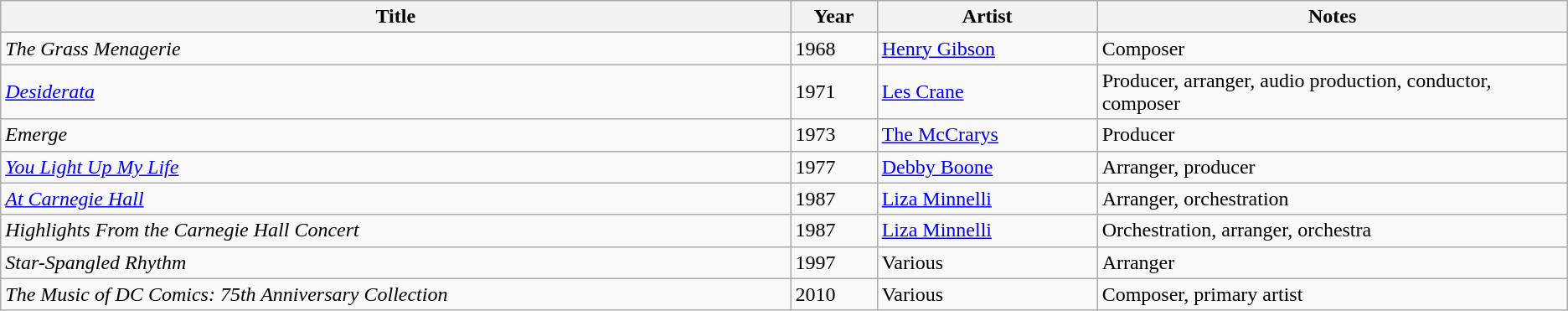<table class="wikitable sortable">
<tr>
<th>Title</th>
<th>Year</th>
<th>Artist</th>
<th width=30%>Notes</th>
</tr>
<tr>
<td><em>The Grass Menagerie</em></td>
<td>1968</td>
<td><a href='#'>Henry Gibson</a></td>
<td>Composer</td>
</tr>
<tr>
<td><em><a href='#'>Desiderata</a></em></td>
<td>1971</td>
<td><a href='#'>Les Crane</a></td>
<td>Producer, arranger, audio production, conductor, composer</td>
</tr>
<tr>
<td><em>Emerge</em></td>
<td>1973</td>
<td><a href='#'>The McCrarys</a></td>
<td>Producer</td>
</tr>
<tr>
<td><em><a href='#'>You Light Up My Life</a></em></td>
<td>1977</td>
<td><a href='#'>Debby Boone</a></td>
<td>Arranger, producer</td>
</tr>
<tr>
<td><em><a href='#'>At Carnegie Hall</a></em></td>
<td>1987</td>
<td><a href='#'>Liza Minnelli</a></td>
<td>Arranger, orchestration</td>
</tr>
<tr>
<td><em>Highlights From the Carnegie Hall Concert</em></td>
<td>1987</td>
<td><a href='#'>Liza Minnelli</a></td>
<td>Orchestration, arranger, orchestra</td>
</tr>
<tr>
<td><em>Star-Spangled Rhythm</em></td>
<td>1997</td>
<td>Various</td>
<td>Arranger</td>
</tr>
<tr>
<td><em>The Music of DC Comics: 75th Anniversary Collection</em></td>
<td>2010</td>
<td>Various</td>
<td>Composer, primary artist</td>
</tr>
</table>
